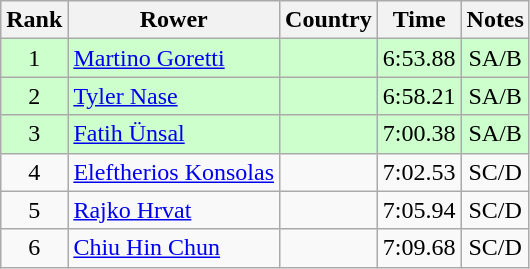<table class="wikitable" style="text-align:center">
<tr>
<th>Rank</th>
<th>Rower</th>
<th>Country</th>
<th>Time</th>
<th>Notes</th>
</tr>
<tr bgcolor=ccffcc>
<td>1</td>
<td align="left"><a href='#'>Martino Goretti</a></td>
<td align="left"></td>
<td>6:53.88</td>
<td>SA/B</td>
</tr>
<tr bgcolor=ccffcc>
<td>2</td>
<td align="left"><a href='#'>Tyler Nase</a></td>
<td align="left"></td>
<td>6:58.21</td>
<td>SA/B</td>
</tr>
<tr bgcolor=ccffcc>
<td>3</td>
<td align="left"><a href='#'>Fatih Ünsal</a></td>
<td align="left"></td>
<td>7:00.38</td>
<td>SA/B</td>
</tr>
<tr>
<td>4</td>
<td align="left"><a href='#'>Eleftherios Konsolas</a></td>
<td align="left"></td>
<td>7:02.53</td>
<td>SC/D</td>
</tr>
<tr>
<td>5</td>
<td align="left"><a href='#'>Rajko Hrvat</a></td>
<td align="left"></td>
<td>7:05.94</td>
<td>SC/D</td>
</tr>
<tr>
<td>6</td>
<td align="left"><a href='#'>Chiu Hin Chun</a></td>
<td align="left"></td>
<td>7:09.68</td>
<td>SC/D</td>
</tr>
</table>
